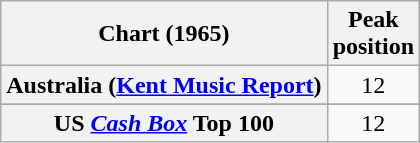<table class="wikitable sortable plainrowheaders" style="text-align:center">
<tr>
<th>Chart (1965)</th>
<th>Peak<br>position</th>
</tr>
<tr>
<th scope="row">Australia (<a href='#'>Kent Music Report</a>)</th>
<td>12</td>
</tr>
<tr>
</tr>
<tr>
</tr>
<tr>
</tr>
<tr>
<th scope="row">US <em><a href='#'>Cash Box</a></em> Top 100</th>
<td>12</td>
</tr>
</table>
